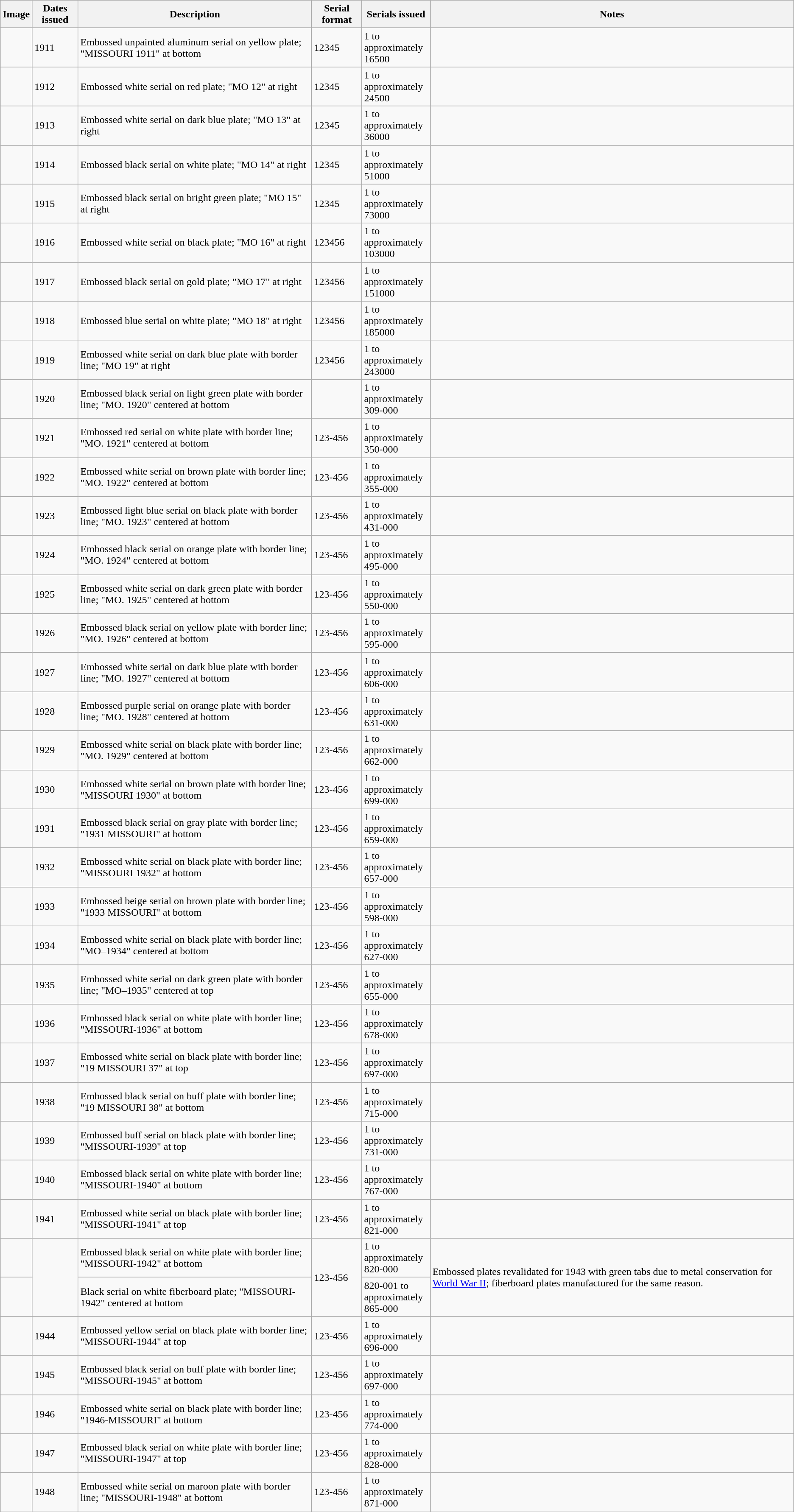<table class="wikitable">
<tr>
<th>Image</th>
<th>Dates issued</th>
<th>Description</th>
<th>Serial format</th>
<th style="width:100px;">Serials issued</th>
<th>Notes</th>
</tr>
<tr>
<td></td>
<td>1911</td>
<td>Embossed unpainted aluminum serial on yellow plate; "MISSOURI 1911" at bottom</td>
<td>12345</td>
<td>1 to approximately 16500</td>
<td></td>
</tr>
<tr>
<td></td>
<td>1912</td>
<td>Embossed white serial on red plate; "MO 12" at right</td>
<td>12345</td>
<td>1 to approximately 24500</td>
<td></td>
</tr>
<tr>
<td></td>
<td>1913</td>
<td>Embossed white serial on dark blue plate; "MO 13" at right</td>
<td>12345</td>
<td>1 to approximately 36000</td>
<td></td>
</tr>
<tr>
<td></td>
<td>1914</td>
<td>Embossed black serial on white plate; "MO 14" at right</td>
<td>12345</td>
<td>1 to approximately 51000</td>
<td></td>
</tr>
<tr>
<td></td>
<td>1915</td>
<td>Embossed black serial on bright green plate; "MO 15" at right</td>
<td>12345</td>
<td>1 to approximately 73000</td>
<td></td>
</tr>
<tr>
<td></td>
<td>1916</td>
<td>Embossed white serial on black plate; "MO 16" at right</td>
<td>123456</td>
<td>1 to approximately 103000</td>
<td></td>
</tr>
<tr>
<td></td>
<td>1917</td>
<td>Embossed black serial on gold plate; "MO 17" at right</td>
<td>123456</td>
<td>1 to approximately 151000</td>
<td></td>
</tr>
<tr>
<td></td>
<td>1918</td>
<td>Embossed blue serial on white plate; "MO 18" at right</td>
<td>123456</td>
<td>1 to approximately 185000</td>
<td></td>
</tr>
<tr>
<td></td>
<td>1919</td>
<td>Embossed white serial on dark blue plate with border line; "MO 19" at right</td>
<td>123456</td>
<td>1 to approximately 243000</td>
<td></td>
</tr>
<tr>
<td></td>
<td>1920</td>
<td>Embossed black serial on light green plate with border line; "MO. 1920" centered at bottom</td>
<td></td>
<td>1 to approximately 309-000</td>
<td></td>
</tr>
<tr>
<td></td>
<td>1921</td>
<td>Embossed red serial on white plate with border line; "MO. 1921" centered at bottom</td>
<td>123-456</td>
<td>1 to approximately 350-000</td>
<td></td>
</tr>
<tr>
<td></td>
<td>1922</td>
<td>Embossed white serial on brown plate with border line; "MO. 1922" centered at bottom</td>
<td>123-456</td>
<td>1 to approximately 355-000</td>
<td></td>
</tr>
<tr>
<td></td>
<td>1923</td>
<td>Embossed light blue serial on black plate with border line; "MO. 1923" centered at bottom</td>
<td>123-456</td>
<td>1 to approximately 431-000</td>
<td></td>
</tr>
<tr>
<td></td>
<td>1924</td>
<td>Embossed black serial on orange plate with border line; "MO. 1924" centered at bottom</td>
<td>123-456</td>
<td>1 to approximately 495-000</td>
<td></td>
</tr>
<tr>
<td></td>
<td>1925</td>
<td>Embossed white serial on dark green plate with border line; "MO. 1925" centered at bottom</td>
<td>123-456</td>
<td>1 to approximately 550-000</td>
<td></td>
</tr>
<tr>
<td></td>
<td>1926</td>
<td>Embossed black serial on yellow plate with border line; "MO. 1926" centered at bottom</td>
<td>123-456</td>
<td>1 to approximately 595-000</td>
<td></td>
</tr>
<tr>
<td></td>
<td>1927</td>
<td>Embossed white serial on dark blue plate with border line; "MO. 1927" centered at bottom</td>
<td>123-456</td>
<td>1 to approximately 606-000</td>
<td></td>
</tr>
<tr>
<td></td>
<td>1928</td>
<td>Embossed purple serial on orange plate with border line; "MO. 1928" centered at bottom</td>
<td>123-456</td>
<td>1 to approximately 631-000</td>
<td></td>
</tr>
<tr>
<td></td>
<td>1929</td>
<td>Embossed white serial on black plate with border line; "MO. 1929" centered at bottom</td>
<td>123-456</td>
<td>1 to approximately 662-000</td>
<td></td>
</tr>
<tr>
<td></td>
<td>1930</td>
<td>Embossed white serial on brown plate with border line; "MISSOURI 1930" at bottom</td>
<td>123-456</td>
<td>1 to approximately 699-000</td>
<td></td>
</tr>
<tr>
<td></td>
<td>1931</td>
<td>Embossed black serial on gray plate with border line; "1931 MISSOURI" at bottom</td>
<td>123-456</td>
<td>1 to approximately 659-000</td>
<td></td>
</tr>
<tr>
<td></td>
<td>1932</td>
<td>Embossed white serial on black plate with border line; "MISSOURI 1932" at bottom</td>
<td>123-456</td>
<td>1 to approximately 657-000</td>
<td></td>
</tr>
<tr>
<td></td>
<td>1933</td>
<td>Embossed beige serial on brown plate with border line; "1933 MISSOURI" at bottom</td>
<td>123-456</td>
<td>1 to approximately 598-000</td>
<td></td>
</tr>
<tr>
<td></td>
<td>1934</td>
<td>Embossed white serial on black plate with border line; "MO–1934" centered at bottom</td>
<td>123-456</td>
<td>1 to approximately 627-000</td>
<td></td>
</tr>
<tr>
<td></td>
<td>1935</td>
<td>Embossed white serial on dark green plate with border line; "MO–1935" centered at top</td>
<td>123-456</td>
<td>1 to approximately 655-000</td>
<td></td>
</tr>
<tr>
<td></td>
<td>1936</td>
<td>Embossed black serial on white plate with border line; "MISSOURI-1936" at bottom</td>
<td>123-456</td>
<td>1 to approximately 678-000</td>
<td></td>
</tr>
<tr>
<td></td>
<td>1937</td>
<td>Embossed white serial on black plate with border line; "19 MISSOURI 37" at top</td>
<td>123-456</td>
<td>1 to approximately 697-000</td>
<td></td>
</tr>
<tr>
<td></td>
<td>1938</td>
<td>Embossed black serial on buff plate with border line; "19 MISSOURI 38" at bottom</td>
<td>123-456</td>
<td>1 to approximately 715-000</td>
<td></td>
</tr>
<tr>
<td></td>
<td>1939</td>
<td>Embossed buff serial on black plate with border line; "MISSOURI-1939" at top</td>
<td>123-456</td>
<td>1 to approximately 731-000</td>
<td></td>
</tr>
<tr>
<td></td>
<td>1940</td>
<td>Embossed black serial on white plate with border line; "MISSOURI-1940" at bottom</td>
<td>123-456</td>
<td>1 to approximately 767-000</td>
<td></td>
</tr>
<tr>
<td></td>
<td>1941</td>
<td>Embossed white serial on black plate with border line; "MISSOURI-1941" at top</td>
<td>123-456</td>
<td>1 to approximately 821-000</td>
<td></td>
</tr>
<tr>
<td><br></td>
<td rowspan="2"></td>
<td>Embossed black serial on white plate with border line; "MISSOURI-1942" at bottom</td>
<td rowspan="2">123-456</td>
<td>1 to approximately 820-000</td>
<td rowspan="2">Embossed plates revalidated for 1943 with green tabs due to metal conservation for <a href='#'>World War II</a>; fiberboard plates manufactured for the same reason.</td>
</tr>
<tr>
<td></td>
<td>Black serial on white fiberboard plate; "MISSOURI-1942" centered at bottom</td>
<td>820-001 to approximately 865-000</td>
</tr>
<tr>
<td></td>
<td>1944</td>
<td>Embossed yellow serial on black plate with border line; "MISSOURI-1944" at top</td>
<td>123-456</td>
<td>1 to approximately 696-000</td>
<td></td>
</tr>
<tr>
<td></td>
<td>1945</td>
<td>Embossed black serial on buff plate with border line; "MISSOURI-1945" at bottom</td>
<td>123-456</td>
<td>1 to approximately 697-000</td>
<td></td>
</tr>
<tr>
<td></td>
<td>1946</td>
<td>Embossed white serial on black plate with border line; "1946-MISSOURI" at bottom</td>
<td>123-456</td>
<td>1 to approximately 774-000</td>
<td></td>
</tr>
<tr>
<td></td>
<td>1947</td>
<td>Embossed black serial on white plate with border line; "MISSOURI-1947" at top</td>
<td>123-456</td>
<td>1 to approximately 828-000</td>
<td></td>
</tr>
<tr>
<td></td>
<td>1948</td>
<td>Embossed white serial on maroon plate with border line; "MISSOURI-1948" at bottom</td>
<td>123-456</td>
<td>1 to approximately 871-000</td>
<td></td>
</tr>
</table>
